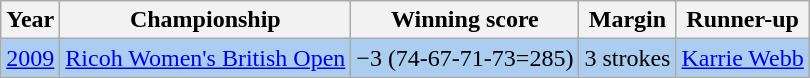<table class="wikitable">
<tr>
<th>Year</th>
<th>Championship</th>
<th>Winning score</th>
<th>Margin</th>
<th>Runner-up</th>
</tr>
<tr style="background:#ABCDEF;">
<td><a href='#'>2009</a></td>
<td><a href='#'>Ricoh Women's British Open</a></td>
<td>−3 (74-67-71-73=285)</td>
<td>3 strokes</td>
<td> <a href='#'>Karrie Webb</a></td>
</tr>
</table>
